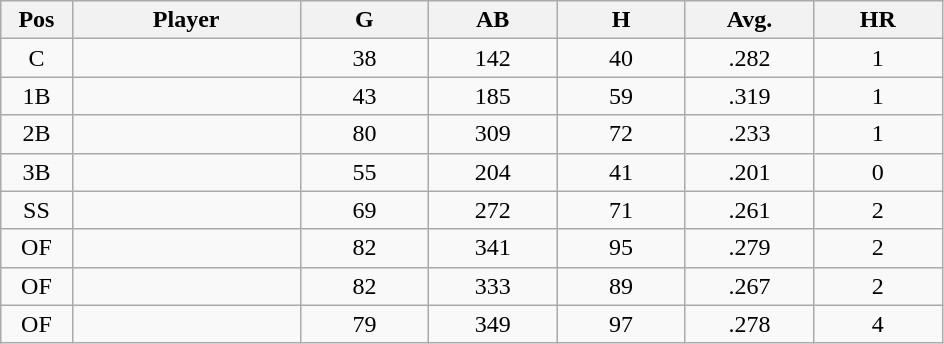<table class="wikitable sortable">
<tr>
<th bgcolor="#DDDDFF" width="5%">Pos</th>
<th bgcolor="#DDDDFF" width="16%">Player</th>
<th bgcolor="#DDDDFF" width="9%">G</th>
<th bgcolor="#DDDDFF" width="9%">AB</th>
<th bgcolor="#DDDDFF" width="9%">H</th>
<th bgcolor="#DDDDFF" width="9%">Avg.</th>
<th bgcolor="#DDDDFF" width="9%">HR</th>
</tr>
<tr align="center">
<td>C</td>
<td></td>
<td>38</td>
<td>142</td>
<td>40</td>
<td>.282</td>
<td>1</td>
</tr>
<tr align="center">
<td>1B</td>
<td></td>
<td>43</td>
<td>185</td>
<td>59</td>
<td>.319</td>
<td>1</td>
</tr>
<tr align="center">
<td>2B</td>
<td></td>
<td>80</td>
<td>309</td>
<td>72</td>
<td>.233</td>
<td>1</td>
</tr>
<tr align="center">
<td>3B</td>
<td></td>
<td>55</td>
<td>204</td>
<td>41</td>
<td>.201</td>
<td>0</td>
</tr>
<tr align="center">
<td>SS</td>
<td></td>
<td>69</td>
<td>272</td>
<td>71</td>
<td>.261</td>
<td>2</td>
</tr>
<tr align="center">
<td>OF</td>
<td></td>
<td>82</td>
<td>341</td>
<td>95</td>
<td>.279</td>
<td>2</td>
</tr>
<tr align="center">
<td>OF</td>
<td></td>
<td>82</td>
<td>333</td>
<td>89</td>
<td>.267</td>
<td>2</td>
</tr>
<tr align="center">
<td>OF</td>
<td></td>
<td>79</td>
<td>349</td>
<td>97</td>
<td>.278</td>
<td>4</td>
</tr>
</table>
